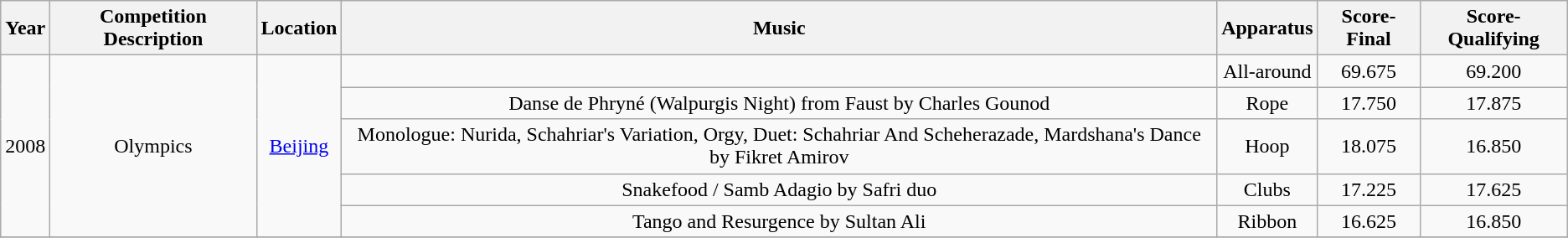<table class="wikitable" style="text-align:center">
<tr>
<th>Year</th>
<th>Competition Description</th>
<th>Location</th>
<th>Music</th>
<th>Apparatus</th>
<th>Score-Final</th>
<th>Score-Qualifying</th>
</tr>
<tr>
<td rowspan="5">2008</td>
<td rowspan="5">Olympics</td>
<td rowspan="5"><a href='#'>Beijing</a></td>
<td></td>
<td>All-around</td>
<td>69.675</td>
<td>69.200</td>
</tr>
<tr>
<td>Danse de Phryné (Walpurgis Night) from Faust by Charles Gounod</td>
<td>Rope</td>
<td>17.750</td>
<td>17.875</td>
</tr>
<tr>
<td>Monologue: Nurida, Schahriar's Variation, Orgy, Duet: Schahriar And Scheherazade, Mardshana's Dance by Fikret Amirov</td>
<td>Hoop</td>
<td>18.075</td>
<td>16.850</td>
</tr>
<tr>
<td>Snakefood / Samb Adagio by Safri duo</td>
<td>Clubs</td>
<td>17.225</td>
<td>17.625</td>
</tr>
<tr>
<td>Tango and Resurgence by Sultan Ali</td>
<td>Ribbon</td>
<td>16.625</td>
<td>16.850</td>
</tr>
<tr>
</tr>
</table>
